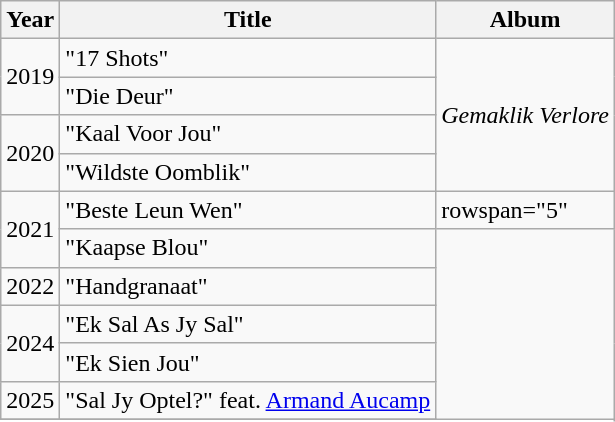<table class="wikitable">
<tr>
<th>Year</th>
<th>Title</th>
<th>Album</th>
</tr>
<tr>
<td rowspan="2">2019</td>
<td>"17 Shots"</td>
<td rowspan="4"><em>Gemaklik Verlore</em></td>
</tr>
<tr>
<td>"Die Deur"</td>
</tr>
<tr>
<td rowspan="2">2020</td>
<td>"Kaal Voor Jou"</td>
</tr>
<tr>
<td>"Wildste Oomblik"</td>
</tr>
<tr>
<td rowspan="2">2021</td>
<td>"Beste Leun Wen"</td>
<td>rowspan="5" </td>
</tr>
<tr>
<td>"Kaapse Blou"</td>
</tr>
<tr>
<td>2022</td>
<td>"Handgranaat"</td>
</tr>
<tr>
<td rowspan="2">2024</td>
<td>"Ek Sal As Jy Sal"</td>
</tr>
<tr>
<td>"Ek Sien Jou"</td>
</tr>
<tr>
<td>2025</td>
<td>"Sal Jy Optel?" feat. <a href='#'>Armand Aucamp</a></td>
</tr>
<tr>
</tr>
</table>
